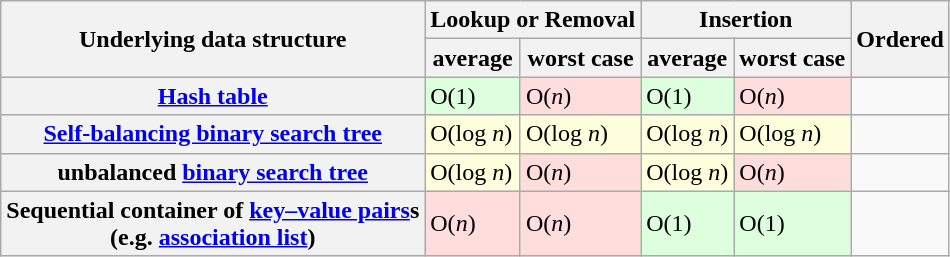<table class="wikitable">
<tr>
<th rowspan="2">Underlying data structure</th>
<th colspan="2">Lookup or Removal</th>
<th colspan="2">Insertion</th>
<th rowspan="2">Ordered</th>
</tr>
<tr>
<th>average</th>
<th>worst case</th>
<th>average</th>
<th>worst case</th>
</tr>
<tr>
<th><a href='#'>Hash table</a></th>
<td style="background:#ddffdd">O(1)</td>
<td style="background:#ffdddd">O(<em>n</em>)</td>
<td style="background:#ddffdd">O(1)</td>
<td style="background:#ffdddd">O(<em>n</em>)</td>
<td></td>
</tr>
<tr>
<th><a href='#'>Self-balancing binary search tree</a></th>
<td style="background:#ffffdd">O(log <em>n</em>)</td>
<td style="background:#ffffdd">O(log <em>n</em>)</td>
<td style="background:#ffffdd">O(log <em>n</em>)</td>
<td style="background:#ffffdd">O(log <em>n</em>)</td>
<td></td>
</tr>
<tr>
<th>unbalanced <a href='#'>binary search tree</a></th>
<td style="background:#ffffdd">O(log <em>n</em>)</td>
<td style="background:#ffdddd">O(<em>n</em>)</td>
<td style="background:#ffffdd">O(log <em>n</em>)</td>
<td style="background:#ffdddd">O(<em>n</em>)</td>
<td></td>
</tr>
<tr>
<th>Sequential container of <a href='#'>key–value pairs</a>s<br>(e.g. <a href='#'>association list</a>)</th>
<td style="background:#ffdddd">O(<em>n</em>)</td>
<td style="background:#ffdddd">O(<em>n</em>)</td>
<td style="background:#ddffdd">O(1)</td>
<td style="background:#ddffdd">O(1)</td>
<td></td>
</tr>
</table>
